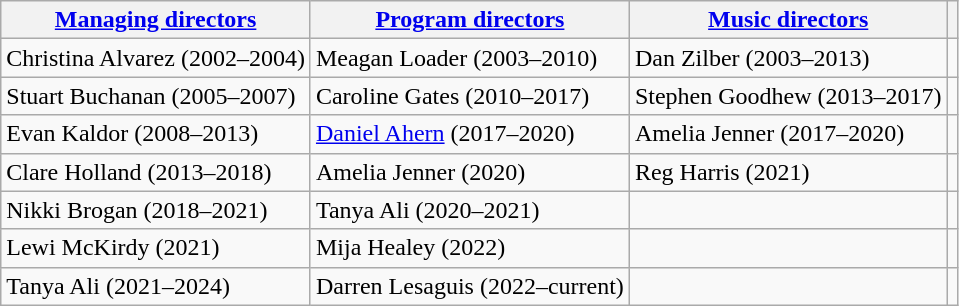<table class="wikitable" width="auto">
<tr>
<th><a href='#'>Managing directors</a></th>
<th><a href='#'>Program directors</a></th>
<th><a href='#'>Music directors</a></th>
<th></th>
</tr>
<tr>
<td>Christina Alvarez (2002–2004)</td>
<td>Meagan Loader (2003–2010)</td>
<td>Dan Zilber (2003–2013)</td>
<td></td>
</tr>
<tr>
<td>Stuart Buchanan (2005–2007)</td>
<td>Caroline Gates (2010–2017)</td>
<td>Stephen Goodhew  (2013–2017)</td>
<td><sup></sup></td>
</tr>
<tr>
<td>Evan Kaldor (2008–2013)</td>
<td><a href='#'>Daniel Ahern</a> (2017–2020)</td>
<td>Amelia Jenner (2017–2020)</td>
<td></td>
</tr>
<tr>
<td>Clare Holland (2013–2018)</td>
<td>Amelia Jenner (2020)</td>
<td>Reg Harris (2021)</td>
<td></td>
</tr>
<tr>
<td>Nikki Brogan (2018–2021)</td>
<td>Tanya Ali (2020–2021)</td>
<td></td>
<td></td>
</tr>
<tr>
<td>Lewi McKirdy (2021)</td>
<td>Mija Healey (2022)</td>
<td></td>
<td></td>
</tr>
<tr>
<td>Tanya Ali (2021–2024)</td>
<td>Darren Lesaguis (2022–current)</td>
<td></td>
<td></td>
</tr>
</table>
